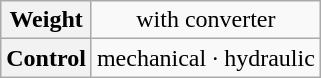<table class=wikitable style="text-align:center">
<tr>
<th>Weight</th>
<td> with converter</td>
</tr>
<tr>
<th>Control</th>
<td>mechanical · hydraulic</td>
</tr>
</table>
